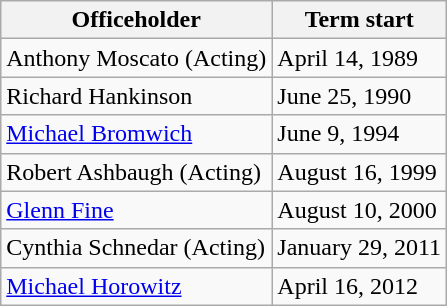<table class="wikitable sortable">
<tr style="vertical-align:bottom;">
<th>Officeholder</th>
<th>Term start</th>
</tr>
<tr>
<td>Anthony Moscato (Acting)</td>
<td>April 14, 1989</td>
</tr>
<tr>
<td>Richard Hankinson</td>
<td>June 25, 1990</td>
</tr>
<tr>
<td><a href='#'>Michael Bromwich</a></td>
<td>June 9, 1994</td>
</tr>
<tr>
<td>Robert Ashbaugh (Acting)</td>
<td>August 16, 1999</td>
</tr>
<tr>
<td><a href='#'>Glenn Fine</a></td>
<td>August 10, 2000<br></td>
</tr>
<tr>
<td>Cynthia Schnedar (Acting)</td>
<td>January 29, 2011</td>
</tr>
<tr>
<td><a href='#'>Michael Horowitz</a></td>
<td>April 16, 2012</td>
</tr>
</table>
